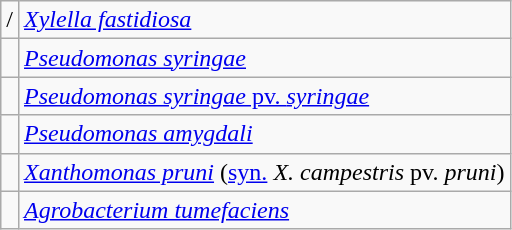<table class="wikitable" style="clear:left">
<tr>
<td><a href='#'></a>/</td>
<td><em><a href='#'>Xylella fastidiosa</a></em></td>
</tr>
<tr>
<td></td>
<td><em><a href='#'>Pseudomonas syringae</a></em></td>
</tr>
<tr>
<td></td>
<td><a href='#'><em>Pseudomonas syringae</em> pv. <em>syringae</em></a></td>
</tr>
<tr>
<td></td>
<td><em><a href='#'>Pseudomonas amygdali</a></em></td>
</tr>
<tr>
<td></td>
<td><em><a href='#'>Xanthomonas pruni</a></em> (<a href='#'>syn.</a> <em>X. campestris</em> pv. <em>pruni</em>)</td>
</tr>
<tr>
<td></td>
<td><em><a href='#'>Agrobacterium tumefaciens</a></em></td>
</tr>
</table>
